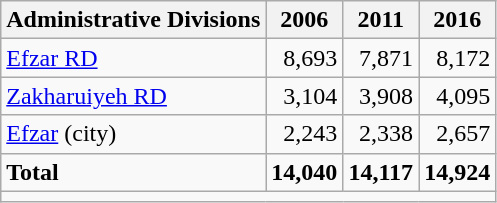<table class="wikitable">
<tr>
<th>Administrative Divisions</th>
<th>2006</th>
<th>2011</th>
<th>2016</th>
</tr>
<tr>
<td><a href='#'>Efzar RD</a></td>
<td style="text-align: right;">8,693</td>
<td style="text-align: right;">7,871</td>
<td style="text-align: right;">8,172</td>
</tr>
<tr>
<td><a href='#'>Zakharuiyeh RD</a></td>
<td style="text-align: right;">3,104</td>
<td style="text-align: right;">3,908</td>
<td style="text-align: right;">4,095</td>
</tr>
<tr>
<td><a href='#'>Efzar</a> (city)</td>
<td style="text-align: right;">2,243</td>
<td style="text-align: right;">2,338</td>
<td style="text-align: right;">2,657</td>
</tr>
<tr>
<td><strong>Total</strong></td>
<td style="text-align: right;"><strong>14,040</strong></td>
<td style="text-align: right;"><strong>14,117</strong></td>
<td style="text-align: right;"><strong>14,924</strong></td>
</tr>
<tr>
<td colspan=4></td>
</tr>
</table>
